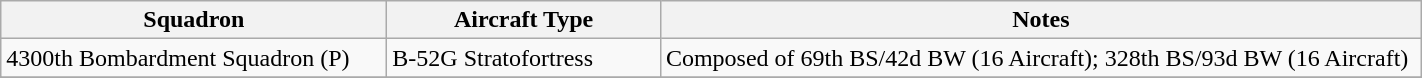<table class="wikitable">
<tr>
<th scope="col" width="250">Squadron</th>
<th scope="col" width="175">Aircraft Type</th>
<th scope="col" width="500">Notes</th>
</tr>
<tr valign="top">
<td>4300th Bombardment Squadron (P)</td>
<td>B-52G Stratofortress</td>
<td>Composed of 69th BS/42d BW (16 Aircraft); 328th BS/93d BW (16 Aircraft)</td>
</tr>
<tr>
</tr>
<tr>
</tr>
</table>
